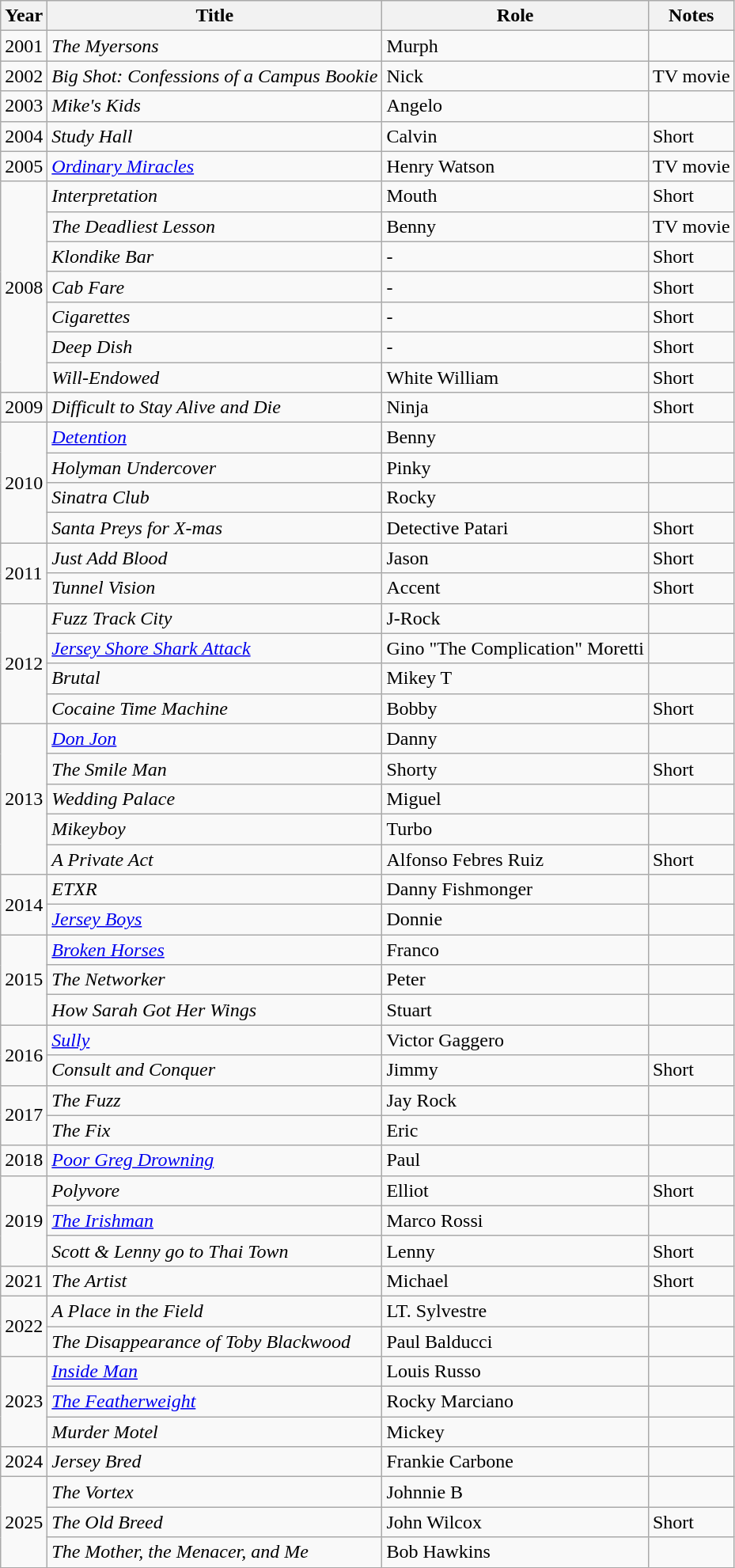<table class="wikitable sortable">
<tr>
<th>Year</th>
<th>Title</th>
<th>Role</th>
<th>Notes</th>
</tr>
<tr>
<td>2001</td>
<td><em>The Myersons</em></td>
<td>Murph</td>
<td></td>
</tr>
<tr>
<td>2002</td>
<td><em>Big Shot: Confessions of a Campus Bookie</em></td>
<td>Nick</td>
<td>TV movie</td>
</tr>
<tr>
<td>2003</td>
<td><em>Mike's Kids</em></td>
<td>Angelo</td>
<td></td>
</tr>
<tr>
<td>2004</td>
<td><em>Study Hall</em></td>
<td>Calvin</td>
<td>Short</td>
</tr>
<tr>
<td>2005</td>
<td><em><a href='#'>Ordinary Miracles</a></em></td>
<td>Henry Watson</td>
<td>TV movie</td>
</tr>
<tr>
<td rowspan="7">2008</td>
<td><em>Interpretation</em></td>
<td>Mouth</td>
<td>Short</td>
</tr>
<tr>
<td><em>The Deadliest Lesson</em></td>
<td>Benny</td>
<td>TV movie</td>
</tr>
<tr>
<td><em>Klondike Bar</em></td>
<td>-</td>
<td>Short</td>
</tr>
<tr>
<td><em>Cab Fare</em></td>
<td>-</td>
<td>Short</td>
</tr>
<tr>
<td><em>Cigarettes</em></td>
<td>-</td>
<td>Short</td>
</tr>
<tr>
<td><em>Deep Dish</em></td>
<td>-</td>
<td>Short</td>
</tr>
<tr>
<td><em>Will-Endowed</em></td>
<td>White William</td>
<td>Short</td>
</tr>
<tr>
<td>2009</td>
<td><em>Difficult to Stay Alive and Die</em></td>
<td>Ninja</td>
<td>Short</td>
</tr>
<tr>
<td rowspan="4">2010</td>
<td><em><a href='#'>Detention</a></em></td>
<td>Benny</td>
<td></td>
</tr>
<tr>
<td><em>Holyman Undercover</em></td>
<td>Pinky</td>
<td></td>
</tr>
<tr>
<td><em>Sinatra Club</em></td>
<td>Rocky</td>
<td></td>
</tr>
<tr>
<td><em>Santa Preys for X-mas</em></td>
<td>Detective Patari</td>
<td>Short</td>
</tr>
<tr>
<td rowspan="2">2011</td>
<td><em>Just Add Blood</em></td>
<td>Jason</td>
<td>Short</td>
</tr>
<tr>
<td><em>Tunnel Vision</em></td>
<td>Accent</td>
<td>Short</td>
</tr>
<tr>
<td rowspan="4">2012</td>
<td><em>Fuzz Track City</em></td>
<td>J-Rock</td>
<td></td>
</tr>
<tr>
<td><em><a href='#'>Jersey Shore Shark Attack</a></em></td>
<td>Gino "The Complication" Moretti</td>
<td></td>
</tr>
<tr>
<td><em>Brutal</em></td>
<td>Mikey T</td>
<td></td>
</tr>
<tr>
<td><em>Cocaine Time Machine</em></td>
<td>Bobby</td>
<td>Short</td>
</tr>
<tr>
<td rowspan="5">2013</td>
<td><em><a href='#'>Don Jon</a></em></td>
<td>Danny</td>
<td></td>
</tr>
<tr>
<td><em>The Smile Man</em></td>
<td>Shorty</td>
<td>Short</td>
</tr>
<tr>
<td><em>Wedding Palace</em></td>
<td>Miguel</td>
<td></td>
</tr>
<tr>
<td><em>Mikeyboy</em></td>
<td>Turbo</td>
<td></td>
</tr>
<tr>
<td><em>A Private Act</em></td>
<td>Alfonso Febres Ruiz</td>
<td>Short</td>
</tr>
<tr>
<td rowspan="2">2014</td>
<td><em>ETXR</em></td>
<td>Danny Fishmonger</td>
<td></td>
</tr>
<tr>
<td><em><a href='#'>Jersey Boys</a></em></td>
<td>Donnie</td>
<td></td>
</tr>
<tr>
<td rowspan="3">2015</td>
<td><em><a href='#'>Broken Horses</a></em></td>
<td>Franco</td>
<td></td>
</tr>
<tr>
<td><em>The Networker</em></td>
<td>Peter</td>
<td></td>
</tr>
<tr>
<td><em>How Sarah Got Her Wings</em></td>
<td>Stuart</td>
<td></td>
</tr>
<tr>
<td rowspan="2">2016</td>
<td><em><a href='#'>Sully</a></em></td>
<td>Victor Gaggero</td>
<td></td>
</tr>
<tr>
<td><em>Consult and Conquer</em></td>
<td>Jimmy</td>
<td>Short</td>
</tr>
<tr>
<td rowspan="2">2017</td>
<td><em>The Fuzz</em></td>
<td>Jay Rock</td>
<td></td>
</tr>
<tr>
<td><em>The Fix</em></td>
<td>Eric</td>
<td></td>
</tr>
<tr>
<td>2018</td>
<td><em><a href='#'>Poor Greg Drowning</a></em></td>
<td>Paul</td>
<td></td>
</tr>
<tr>
<td rowspan="3">2019</td>
<td><em>Polyvore</em></td>
<td>Elliot</td>
<td>Short</td>
</tr>
<tr>
<td><em><a href='#'>The Irishman</a></em></td>
<td>Marco Rossi</td>
<td></td>
</tr>
<tr>
<td><em>Scott & Lenny go to Thai Town</em></td>
<td>Lenny</td>
<td>Short</td>
</tr>
<tr>
<td>2021</td>
<td><em>The Artist</em></td>
<td>Michael</td>
<td>Short</td>
</tr>
<tr>
<td rowspan="2">2022</td>
<td><em>A Place in the Field</em></td>
<td>LT. Sylvestre</td>
<td></td>
</tr>
<tr>
<td><em>The Disappearance of Toby Blackwood</em></td>
<td>Paul Balducci</td>
<td></td>
</tr>
<tr>
<td rowspan="3">2023</td>
<td><em><a href='#'>Inside Man</a></em></td>
<td>Louis Russo</td>
<td></td>
</tr>
<tr>
<td><em><a href='#'>The Featherweight</a></em></td>
<td>Rocky Marciano</td>
<td></td>
</tr>
<tr>
<td><em>Murder Motel</em></td>
<td>Mickey</td>
<td></td>
</tr>
<tr>
<td>2024</td>
<td><em>Jersey Bred</em></td>
<td>Frankie Carbone</td>
<td></td>
</tr>
<tr>
<td rowspan="3">2025</td>
<td><em>The Vortex</em></td>
<td>Johnnie B</td>
<td></td>
</tr>
<tr>
<td><em>The Old Breed</em></td>
<td>John Wilcox</td>
<td>Short</td>
</tr>
<tr>
<td><em>The Mother, the Menacer, and Me</em></td>
<td>Bob Hawkins</td>
<td></td>
</tr>
</table>
